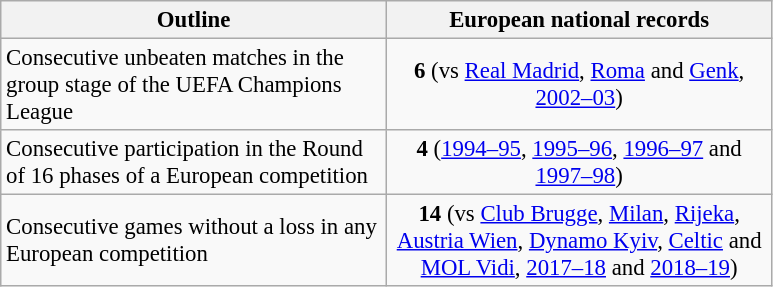<table class="wikitable" style="text-align: center; font-size:95%">
<tr>
<th width="250">Outline</th>
<th width="250">European national records</th>
</tr>
<tr>
<td align="left">Consecutive unbeaten matches in the group stage of the UEFA Champions League</td>
<td><strong>6</strong> (vs <a href='#'>Real Madrid</a>, <a href='#'>Roma</a> and <a href='#'>Genk</a>, <a href='#'>2002–03</a>)</td>
</tr>
<tr>
<td align="left">Consecutive participation in the Round of 16 phases of a European competition</td>
<td><strong>4</strong> (<a href='#'>1994–95</a>, <a href='#'>1995–96</a>, <a href='#'>1996–97</a> and <a href='#'>1997–98</a>)</td>
</tr>
<tr>
<td align="left">Consecutive games without a loss in any European competition</td>
<td><strong>14</strong> (vs <a href='#'>Club Brugge</a>, <a href='#'>Milan</a>, <a href='#'>Rijeka</a>, <a href='#'>Austria Wien</a>, <a href='#'>Dynamo Kyiv</a>, <a href='#'>Celtic</a> and <a href='#'>MOL Vidi</a>, <a href='#'>2017–18</a> and <a href='#'>2018–19</a>)</td>
</tr>
</table>
